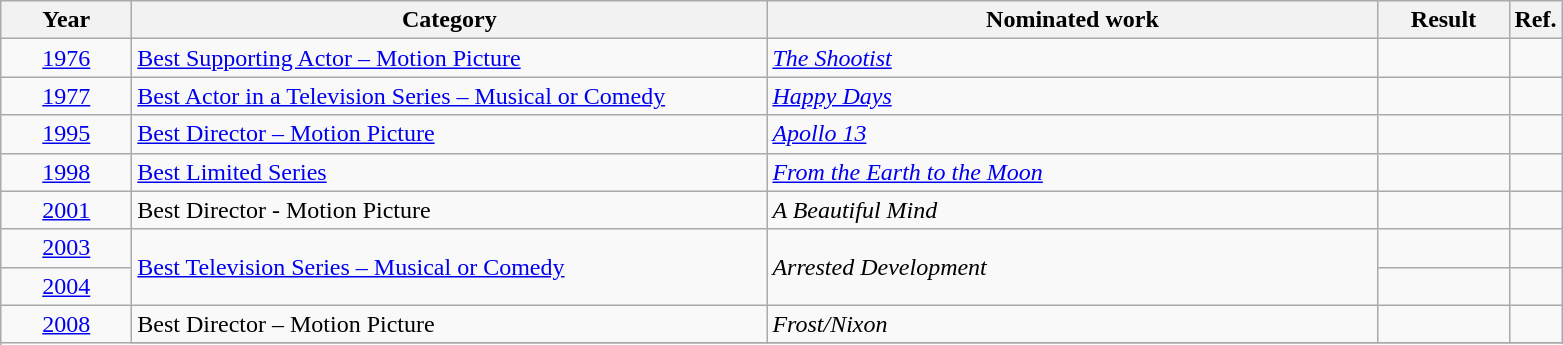<table class=wikitable>
<tr>
<th scope="col" style="width:5em;">Year</th>
<th scope="col" style="width:26em;">Category</th>
<th scope="col" style="width:25em;">Nominated work</th>
<th scope="col" style="width:5em;">Result</th>
<th>Ref.</th>
</tr>
<tr>
<td style="text-align:center;"><a href='#'>1976</a></td>
<td><a href='#'>Best Supporting Actor – Motion Picture</a></td>
<td><em><a href='#'>The Shootist</a></em></td>
<td></td>
<td style="text-align:center;"></td>
</tr>
<tr>
<td style="text-align:center;"><a href='#'>1977</a></td>
<td><a href='#'>Best Actor in a Television Series – Musical or Comedy</a></td>
<td><em><a href='#'>Happy Days</a></em></td>
<td></td>
<td style="text-align:center;"></td>
</tr>
<tr>
<td style="text-align:center;"><a href='#'>1995</a></td>
<td rowspan="1"><a href='#'>Best Director – Motion Picture</a></td>
<td><em><a href='#'>Apollo 13</a></em></td>
<td></td>
<td style="text-align:center;"></td>
</tr>
<tr>
<td style="text-align:center;"><a href='#'>1998</a></td>
<td><a href='#'>Best Limited Series</a></td>
<td><em><a href='#'>From the Earth to the Moon</a></em></td>
<td></td>
<td style="text-align:center;"></td>
</tr>
<tr>
<td style="text-align:center;", rowspan="1"><a href='#'>2001</a></td>
<td>Best Director - Motion Picture</td>
<td rowspan="1"><em>A Beautiful Mind</em></td>
<td></td>
<td rowspan="1" style="text-align:center;"></td>
</tr>
<tr>
<td style="text-align:center;"><a href='#'>2003</a></td>
<td rowspan="2"><a href='#'>Best Television Series – Musical or Comedy</a></td>
<td rowspan="2"><em>Arrested Development</em></td>
<td></td>
<td style="text-align:center;"></td>
</tr>
<tr>
<td style="text-align:center;"><a href='#'>2004</a></td>
<td></td>
<td style="text-align:center;"></td>
</tr>
<tr>
<td style="text-align:center;", rowspan="2"><a href='#'>2008</a></td>
<td>Best Director – Motion Picture</td>
<td rowspan="1"><em>Frost/Nixon </em></td>
<td></td>
<td rowspan="1" style="text-align:center;"></td>
</tr>
<tr>
</tr>
</table>
